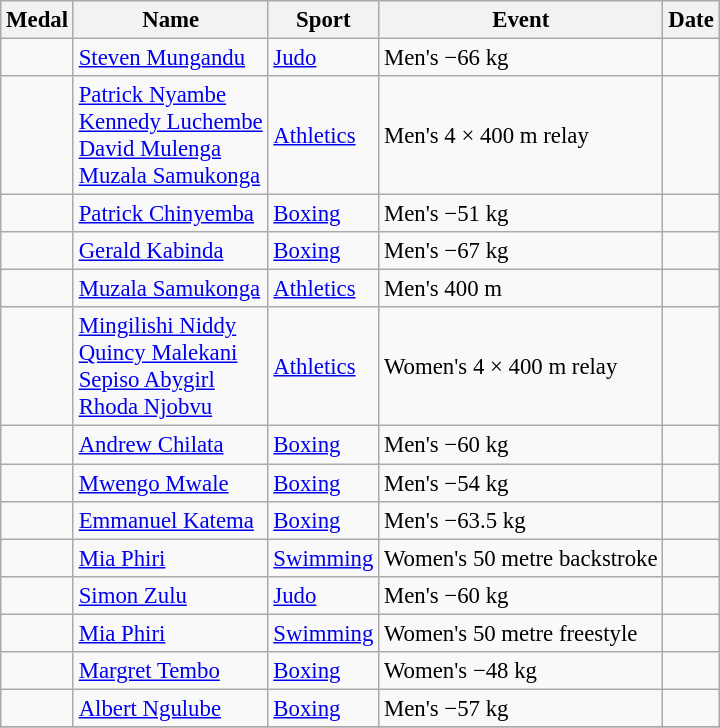<table class="wikitable sortable" style="font-size:95%">
<tr>
<th>Medal</th>
<th>Name</th>
<th>Sport</th>
<th>Event</th>
<th>Date</th>
</tr>
<tr>
<td></td>
<td><a href='#'>Steven Mungandu</a></td>
<td><a href='#'>Judo</a></td>
<td>Men's −66 kg</td>
<td></td>
</tr>
<tr>
<td></td>
<td><a href='#'>Patrick Nyambe</a><br><a href='#'>Kennedy Luchembe</a><br><a href='#'>David Mulenga</a><br><a href='#'>Muzala Samukonga</a></td>
<td><a href='#'>Athletics</a></td>
<td>Men's 4 × 400 m relay</td>
<td></td>
</tr>
<tr>
<td></td>
<td><a href='#'>Patrick Chinyemba</a></td>
<td><a href='#'>Boxing</a></td>
<td>Men's −51 kg</td>
<td></td>
</tr>
<tr>
<td></td>
<td><a href='#'>Gerald Kabinda</a></td>
<td><a href='#'>Boxing</a></td>
<td>Men's −67 kg</td>
<td></td>
</tr>
<tr>
<td></td>
<td><a href='#'>Muzala Samukonga</a></td>
<td><a href='#'>Athletics</a></td>
<td>Men's 400 m</td>
<td></td>
</tr>
<tr>
<td></td>
<td><a href='#'>Mingilishi Niddy</a><br><a href='#'>Quincy Malekani</a><br><a href='#'>Sepiso Abygirl</a><br><a href='#'>Rhoda Njobvu</a></td>
<td><a href='#'>Athletics</a></td>
<td>Women's 4 × 400 m relay</td>
<td></td>
</tr>
<tr>
<td></td>
<td><a href='#'>Andrew Chilata</a></td>
<td><a href='#'>Boxing</a></td>
<td>Men's −60 kg</td>
<td></td>
</tr>
<tr>
<td></td>
<td><a href='#'>Mwengo Mwale</a></td>
<td><a href='#'>Boxing</a></td>
<td>Men's −54 kg</td>
<td></td>
</tr>
<tr>
<td></td>
<td><a href='#'>Emmanuel Katema</a></td>
<td><a href='#'>Boxing</a></td>
<td>Men's −63.5 kg</td>
<td></td>
</tr>
<tr>
<td></td>
<td><a href='#'>Mia Phiri</a></td>
<td><a href='#'>Swimming</a></td>
<td>Women's 50 metre backstroke</td>
<td></td>
</tr>
<tr>
<td></td>
<td><a href='#'>Simon Zulu</a></td>
<td><a href='#'>Judo</a></td>
<td>Men's −60 kg</td>
<td></td>
</tr>
<tr>
<td></td>
<td><a href='#'>Mia Phiri</a></td>
<td><a href='#'>Swimming</a></td>
<td>Women's 50 metre freestyle</td>
<td></td>
</tr>
<tr>
<td></td>
<td><a href='#'>Margret Tembo</a></td>
<td><a href='#'>Boxing</a></td>
<td>Women's −48 kg</td>
<td></td>
</tr>
<tr>
<td></td>
<td><a href='#'>Albert Ngulube</a></td>
<td><a href='#'>Boxing</a></td>
<td>Men's −57 kg</td>
<td></td>
</tr>
<tr>
</tr>
</table>
